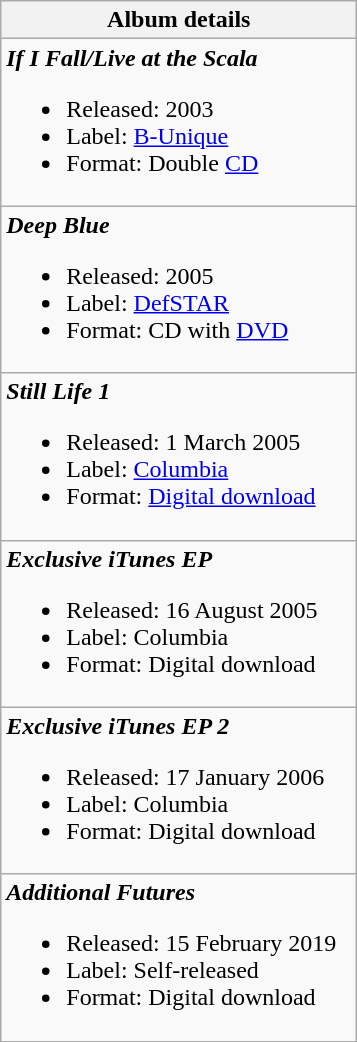<table class="wikitable" style=text-align:center;>
<tr>
<th rowspan="1" width="230">Album details</th>
</tr>
<tr>
<td align="left"><strong><em>If I Fall/Live at the Scala</em></strong><br><ul><li>Released: 2003</li><li>Label: <a href='#'>B-Unique</a></li><li>Format: Double <a href='#'>CD</a></li></ul></td>
</tr>
<tr>
<td align="left"><strong><em>Deep Blue</em></strong><br><ul><li>Released: 2005</li><li>Label: <a href='#'>DefSTAR</a></li><li>Format: CD with <a href='#'>DVD</a></li></ul></td>
</tr>
<tr>
<td align="left"><strong><em>Still Life 1</em></strong><br><ul><li>Released: 1 March 2005</li><li>Label: <a href='#'>Columbia</a></li><li>Format: <a href='#'>Digital download</a></li></ul></td>
</tr>
<tr>
<td align="left"><strong><em>Exclusive iTunes EP</em></strong><br><ul><li>Released: 16 August 2005</li><li>Label: Columbia</li><li>Format: Digital download</li></ul></td>
</tr>
<tr>
<td align="left"><strong><em>Exclusive iTunes EP 2</em></strong><br><ul><li>Released: 17 January 2006</li><li>Label: Columbia</li><li>Format: Digital download</li></ul></td>
</tr>
<tr>
<td align="left"><strong><em>Additional Futures</em></strong><br><ul><li>Released: 15 February 2019</li><li>Label: Self-released</li><li>Format: Digital download</li></ul></td>
</tr>
<tr>
</tr>
</table>
